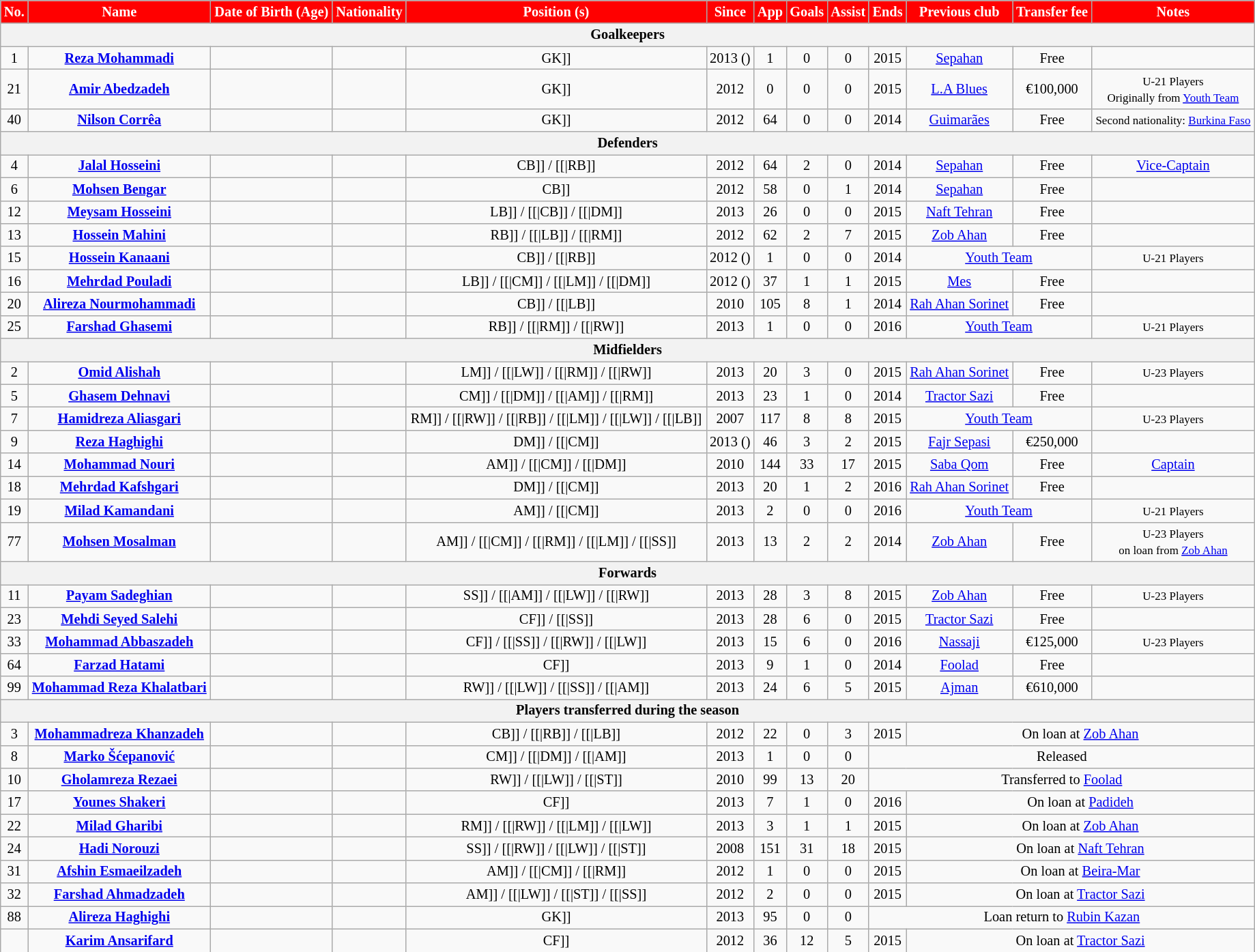<table class="wikitable"  style="text-align:center; font-size:85%; width:97%;">
<tr>
<th style="background: #f00; color:#fff" align=Left>No.</th>
<th style="background: #f00; color:#fff" align=Left>Name</th>
<th style="background: #f00; color:#fff" align=Left>Date of Birth (Age)</th>
<th style="background: #f00; color:#fff" align=Left>Nationality</th>
<th style="background: #f00; color:#fff" align=Left>Position (s)</th>
<th style="background: #f00; color:#fff" align=Left>Since</th>
<th style="background: #f00; color:#fff" align=Left>App</th>
<th style="background: #f00; color:#fff" align=Left>Goals</th>
<th style="background: #f00; color:#fff" align=Left>Assist</th>
<th style="background: #f00; color:#fff" align=Left>Ends</th>
<th style="background: #f00; color:#fff" align=Left>Previous club</th>
<th style="background: #f00; color:#fff" align=Left>Transfer fee</th>
<th style="background: #f00; color:#fff" align=Left>Notes</th>
</tr>
<tr>
<th colspan=13>Goalkeepers</th>
</tr>
<tr>
<td>1</td>
<td><strong><a href='#'>Reza Mohammadi</a></strong></td>
<td></td>
<td></td>
<td [[>GK]]</td>
<td>2013 ()</td>
<td>1</td>
<td>0</td>
<td>0</td>
<td>2015</td>
<td> <a href='#'>Sepahan</a></td>
<td>Free</td>
<td></td>
</tr>
<tr>
<td>21</td>
<td><strong><a href='#'>Amir Abedzadeh</a></strong></td>
<td></td>
<td></td>
<td [[>GK]]</td>
<td>2012</td>
<td>0</td>
<td>0</td>
<td>0</td>
<td>2015</td>
<td> <a href='#'>L.A Blues</a></td>
<td>€100,000</td>
<td><small>U-21 Players <br>Originally from <a href='#'>Youth Team</a></small></td>
</tr>
<tr>
<td>40</td>
<td><strong><a href='#'>Nilson Corrêa</a></strong></td>
<td></td>
<td></td>
<td [[>GK]]</td>
<td>2012</td>
<td>64</td>
<td>0</td>
<td>0</td>
<td>2014</td>
<td> <a href='#'>Guimarães</a></td>
<td>Free</td>
<td><small>Second nationality: <a href='#'>Burkina Faso</a></small></td>
</tr>
<tr>
<th colspan=13>Defenders</th>
</tr>
<tr>
<td>4</td>
<td><strong><a href='#'>Jalal Hosseini</a></strong></td>
<td></td>
<td></td>
<td [[>CB]] / [[|RB]]</td>
<td>2012</td>
<td>64</td>
<td>2</td>
<td>0</td>
<td>2014</td>
<td> <a href='#'>Sepahan</a></td>
<td>Free</td>
<td><a href='#'>Vice-Captain</a></td>
</tr>
<tr>
<td>6</td>
<td><strong><a href='#'>Mohsen Bengar</a></strong></td>
<td></td>
<td></td>
<td [[>CB]]</td>
<td>2012</td>
<td>58</td>
<td>0</td>
<td>1</td>
<td>2014</td>
<td> <a href='#'>Sepahan</a></td>
<td>Free</td>
<td></td>
</tr>
<tr>
<td>12</td>
<td><strong><a href='#'>Meysam Hosseini</a></strong></td>
<td></td>
<td></td>
<td [[>LB]] / [[|CB]] / [[|DM]]</td>
<td>2013</td>
<td>26</td>
<td>0</td>
<td>0</td>
<td>2015</td>
<td> <a href='#'>Naft Tehran</a></td>
<td>Free</td>
<td></td>
</tr>
<tr>
<td>13</td>
<td><strong><a href='#'>Hossein Mahini</a></strong></td>
<td></td>
<td></td>
<td [[>RB]] / [[|LB]] / [[|RM]]</td>
<td>2012</td>
<td>62</td>
<td>2</td>
<td>7</td>
<td>2015</td>
<td> <a href='#'>Zob Ahan</a></td>
<td>Free</td>
<td></td>
</tr>
<tr>
<td>15</td>
<td><strong><a href='#'>Hossein Kanaani</a></strong></td>
<td></td>
<td></td>
<td [[>CB]] / [[|RB]]</td>
<td>2012 ()</td>
<td>1</td>
<td>0</td>
<td>0</td>
<td>2014</td>
<td colspan=2><a href='#'>Youth Team</a></td>
<td><small>U-21 Players</small></td>
</tr>
<tr>
<td>16</td>
<td><strong><a href='#'>Mehrdad Pouladi</a></strong></td>
<td></td>
<td></td>
<td [[>LB]] / [[|CM]]  / [[|LM]] / [[|DM]]</td>
<td>2012 ()</td>
<td>37</td>
<td>1</td>
<td>1</td>
<td>2015</td>
<td> <a href='#'>Mes</a></td>
<td>Free</td>
<td></td>
</tr>
<tr>
<td>20</td>
<td><strong><a href='#'>Alireza Nourmohammadi</a></strong></td>
<td></td>
<td></td>
<td [[>CB]] / [[|LB]]</td>
<td>2010</td>
<td>105</td>
<td>8</td>
<td>1</td>
<td>2014</td>
<td> <a href='#'>Rah Ahan Sorinet</a></td>
<td>Free</td>
<td></td>
</tr>
<tr>
<td>25</td>
<td><strong><a href='#'>Farshad Ghasemi</a></strong></td>
<td></td>
<td></td>
<td [[>RB]] / [[|RM]] / [[|RW]]</td>
<td>2013</td>
<td>1</td>
<td>0</td>
<td>0</td>
<td>2016</td>
<td colspan=2><a href='#'>Youth Team</a></td>
<td><small>U-21 Players</small></td>
</tr>
<tr>
<th colspan=13>Midfielders</th>
</tr>
<tr>
<td>2</td>
<td><strong><a href='#'>Omid Alishah</a></strong></td>
<td></td>
<td></td>
<td [[>LM]]  / [[|LW]]  / [[|RM]]  / [[|RW]]</td>
<td>2013</td>
<td>20</td>
<td>3</td>
<td>0</td>
<td>2015</td>
<td> <a href='#'>Rah Ahan Sorinet</a></td>
<td>Free</td>
<td><small>U-23 Players</small></td>
</tr>
<tr>
<td>5</td>
<td><strong><a href='#'>Ghasem Dehnavi</a></strong></td>
<td></td>
<td></td>
<td [[>CM]] / [[|DM]] / [[|AM]] / [[|RM]]</td>
<td>2013</td>
<td>23</td>
<td>1</td>
<td>0</td>
<td>2014</td>
<td> <a href='#'>Tractor Sazi</a></td>
<td>Free</td>
<td></td>
</tr>
<tr>
<td>7</td>
<td><strong><a href='#'>Hamidreza Aliasgari</a></strong></td>
<td></td>
<td></td>
<td [[>RM]] / [[|RW]] / [[|RB]] / [[|LM]] / [[|LW]] / [[|LB]]</td>
<td>2007</td>
<td>117</td>
<td>8</td>
<td>8</td>
<td>2015</td>
<td colspan=2><a href='#'>Youth Team</a></td>
<td><small>U-23 Players</small></td>
</tr>
<tr>
<td>9</td>
<td><strong><a href='#'>Reza Haghighi</a></strong></td>
<td></td>
<td></td>
<td [[>DM]] / [[|CM]]</td>
<td>2013 ()</td>
<td>46</td>
<td>3</td>
<td>2</td>
<td>2015</td>
<td> <a href='#'>Fajr Sepasi</a></td>
<td>€250,000</td>
<td></td>
</tr>
<tr>
<td>14</td>
<td><strong><a href='#'>Mohammad Nouri</a></strong></td>
<td></td>
<td></td>
<td [[>AM]] / [[|CM]] / [[|DM]]</td>
<td>2010</td>
<td>144</td>
<td>33</td>
<td>17</td>
<td>2015</td>
<td> <a href='#'>Saba Qom</a></td>
<td>Free</td>
<td><a href='#'>Captain</a></td>
</tr>
<tr>
<td>18</td>
<td><strong><a href='#'>Mehrdad Kafshgari</a></strong></td>
<td></td>
<td></td>
<td [[>DM]] / [[|CM]]</td>
<td>2013</td>
<td>20</td>
<td>1</td>
<td>2</td>
<td>2016</td>
<td> <a href='#'>Rah Ahan Sorinet</a></td>
<td>Free</td>
<td></td>
</tr>
<tr>
<td>19</td>
<td><strong><a href='#'>Milad Kamandani</a></strong></td>
<td></td>
<td></td>
<td [[>AM]] / [[|CM]]</td>
<td>2013</td>
<td>2</td>
<td>0</td>
<td>0</td>
<td>2016</td>
<td colspan=2><a href='#'>Youth Team</a></td>
<td><small>U-21 Players</small></td>
</tr>
<tr>
<td>77</td>
<td><strong><a href='#'>Mohsen Mosalman</a></strong></td>
<td></td>
<td></td>
<td [[>AM]] / [[|CM]] / [[|RM]] / [[|LM]] / [[|SS]]</td>
<td>2013</td>
<td>13</td>
<td>2</td>
<td>2</td>
<td>2014</td>
<td> <a href='#'>Zob Ahan</a></td>
<td>Free</td>
<td><small>U-23 Players</small><br><small>on loan from <a href='#'>Zob Ahan</a></small></td>
</tr>
<tr>
<th colspan=13>Forwards</th>
</tr>
<tr>
<td>11</td>
<td><strong><a href='#'>Payam Sadeghian</a></strong></td>
<td></td>
<td></td>
<td [[>SS]]  / [[|AM]]  / [[|LW]]  / [[|RW]]</td>
<td>2013</td>
<td>28</td>
<td>3</td>
<td>8</td>
<td>2015</td>
<td> <a href='#'>Zob Ahan</a></td>
<td>Free</td>
<td><small>U-23 Players</small></td>
</tr>
<tr>
<td>23</td>
<td><strong><a href='#'>Mehdi Seyed Salehi</a></strong></td>
<td></td>
<td></td>
<td [[>CF]] / [[|SS]]</td>
<td>2013</td>
<td>28</td>
<td>6</td>
<td>0</td>
<td>2015</td>
<td> <a href='#'>Tractor Sazi</a></td>
<td>Free</td>
<td></td>
</tr>
<tr>
<td>33</td>
<td><strong><a href='#'>Mohammad Abbaszadeh</a></strong></td>
<td></td>
<td></td>
<td [[>CF]] / [[|SS]] / [[|RW]] / [[|LW]]</td>
<td>2013</td>
<td>15</td>
<td>6</td>
<td>0</td>
<td>2016</td>
<td> <a href='#'>Nassaji</a></td>
<td>€125,000</td>
<td><small>U-23 Players</small></td>
</tr>
<tr>
<td>64</td>
<td><strong><a href='#'>Farzad Hatami</a></strong></td>
<td></td>
<td></td>
<td [[>CF]]</td>
<td>2013</td>
<td>9</td>
<td>1</td>
<td>0</td>
<td>2014</td>
<td> <a href='#'>Foolad</a></td>
<td>Free</td>
<td></td>
</tr>
<tr>
<td>99</td>
<td><strong><a href='#'>Mohammad Reza Khalatbari</a></strong></td>
<td></td>
<td></td>
<td [[>RW]] / [[|LW]] / [[|SS]] / [[|AM]]</td>
<td>2013</td>
<td>24</td>
<td>6</td>
<td>5</td>
<td>2015</td>
<td> <a href='#'>Ajman</a></td>
<td>€610,000</td>
<td></td>
</tr>
<tr>
<th colspan=13>Players transferred during the season</th>
</tr>
<tr>
<td>3</td>
<td><strong><a href='#'>Mohammadreza Khanzadeh</a></strong></td>
<td></td>
<td></td>
<td [[>CB]] / [[|RB]] / [[|LB]]</td>
<td>2012</td>
<td>22</td>
<td>0</td>
<td>3</td>
<td>2015</td>
<td colspan=3>On loan at <a href='#'>Zob Ahan</a></td>
</tr>
<tr>
<td>8</td>
<td><strong><a href='#'>Marko Šćepanović</a></strong></td>
<td></td>
<td></td>
<td [[>CM]] / [[|DM]] / [[|AM]]</td>
<td>2013</td>
<td>1</td>
<td>0</td>
<td>0</td>
<td colspan=4>Released</td>
</tr>
<tr>
<td>10</td>
<td><strong><a href='#'>Gholamreza Rezaei</a></strong></td>
<td></td>
<td></td>
<td [[>RW]] / [[|LW]] / [[|ST]]</td>
<td>2010</td>
<td>99</td>
<td>13</td>
<td>20</td>
<td colspan=4>Transferred to <a href='#'>Foolad</a></td>
</tr>
<tr>
<td>17</td>
<td><strong><a href='#'>Younes Shakeri</a></strong></td>
<td></td>
<td></td>
<td [[>CF]]</td>
<td>2013</td>
<td>7</td>
<td>1</td>
<td>0</td>
<td>2016</td>
<td colspan=3>On loan at <a href='#'>Padideh</a></td>
</tr>
<tr>
<td>22</td>
<td><strong><a href='#'>Milad Gharibi</a></strong></td>
<td></td>
<td></td>
<td [[>RM]] / [[|RW]] / [[|LM]] / [[|LW]]</td>
<td>2013</td>
<td>3</td>
<td>1</td>
<td>1</td>
<td>2015</td>
<td colspan=3>On loan at <a href='#'>Zob Ahan</a></td>
</tr>
<tr>
<td>24</td>
<td><strong><a href='#'>Hadi Norouzi</a></strong></td>
<td></td>
<td></td>
<td [[>SS]] / [[|RW]] / [[|LW]] / [[|ST]]</td>
<td>2008</td>
<td>151</td>
<td>31</td>
<td>18</td>
<td>2015</td>
<td colspan=3>On loan at <a href='#'>Naft Tehran</a></td>
</tr>
<tr>
<td>31</td>
<td><strong><a href='#'>Afshin Esmaeilzadeh</a></strong></td>
<td></td>
<td></td>
<td [[>AM]] / [[|CM]] / [[|RM]]</td>
<td>2012</td>
<td>1</td>
<td>0</td>
<td>0</td>
<td>2015</td>
<td colspan=3>On loan at <a href='#'>Beira-Mar</a></td>
</tr>
<tr>
<td>32</td>
<td><strong><a href='#'>Farshad Ahmadzadeh</a></strong></td>
<td></td>
<td></td>
<td [[>AM]] / [[|LW]] / [[|ST]] / [[|SS]]</td>
<td>2012</td>
<td>2</td>
<td>0</td>
<td>0</td>
<td>2015</td>
<td colspan=3>On loan at <a href='#'>Tractor Sazi</a></td>
</tr>
<tr>
<td>88</td>
<td><strong><a href='#'>Alireza Haghighi</a></strong></td>
<td></td>
<td></td>
<td [[>GK]]</td>
<td>2013</td>
<td>95</td>
<td>0</td>
<td>0</td>
<td colspan=4>Loan return to <a href='#'>Rubin Kazan</a></td>
</tr>
<tr>
<td></td>
<td><strong><a href='#'>Karim Ansarifard</a></strong></td>
<td></td>
<td></td>
<td [[>CF]]</td>
<td>2012</td>
<td>36</td>
<td>12</td>
<td>5</td>
<td>2015</td>
<td colspan=3>On loan at <a href='#'>Tractor Sazi</a></td>
</tr>
<tr>
</tr>
</table>
